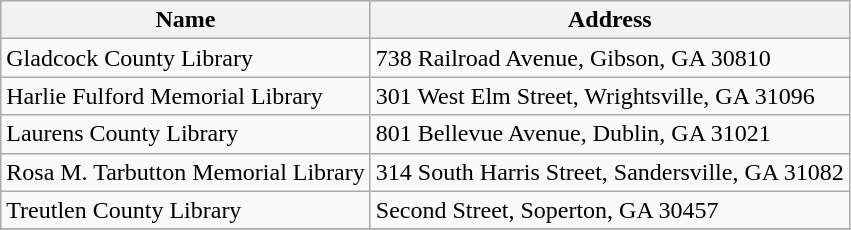<table class="wikitable">
<tr>
<th>Name</th>
<th>Address</th>
</tr>
<tr>
<td>Gladcock County Library</td>
<td>738 Railroad Avenue, Gibson, GA 30810</td>
</tr>
<tr>
<td>Harlie Fulford Memorial Library</td>
<td>301 West Elm Street, Wrightsville, GA 31096</td>
</tr>
<tr>
<td>Laurens County Library</td>
<td>801 Bellevue Avenue, Dublin, GA 31021</td>
</tr>
<tr>
<td>Rosa M. Tarbutton Memorial Library</td>
<td>314 South Harris Street, Sandersville, GA 31082</td>
</tr>
<tr>
<td>Treutlen County Library</td>
<td>Second Street, Soperton, GA 30457</td>
</tr>
<tr>
</tr>
</table>
